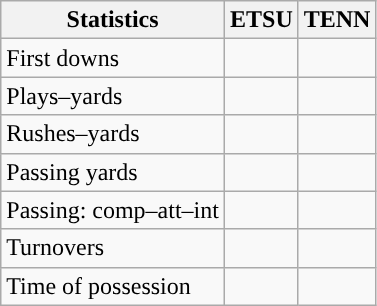<table class="wikitable" style="float:left">
<tr>
<th>Statistics</th>
<th>ETSU</th>
<th>TENN</th>
</tr>
<tr>
<td>First downs</td>
<td></td>
<td></td>
</tr>
<tr>
<td>Plays–yards</td>
<td></td>
<td></td>
</tr>
<tr>
<td>Rushes–yards</td>
<td></td>
<td></td>
</tr>
<tr>
<td>Passing yards</td>
<td></td>
<td></td>
</tr>
<tr>
<td>Passing: comp–att–int</td>
<td></td>
<td></td>
</tr>
<tr>
<td>Turnovers</td>
<td></td>
<td></td>
</tr>
<tr>
<td>Time of possession</td>
<td></td>
<td></td>
</tr>
</table>
